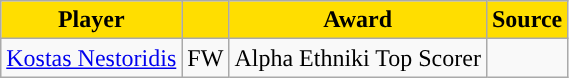<table class="wikitable">
<tr>
<th style="background:#FFDE00">Player</th>
<th style="background:#FFDE00"></th>
<th style="background:#FFDE00">Award</th>
<th style="background:#FFDE00">Source</th>
</tr>
<tr>
<td> <a href='#'>Kostas Nestoridis</a></td>
<td align="center">FW</td>
<td align="center">Alpha Ethniki Top Scorer</td>
<td align="center"></td>
</tr>
</table>
